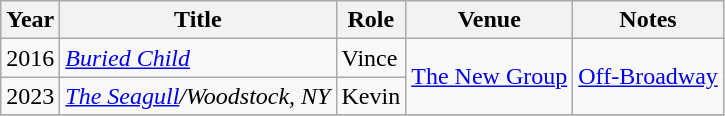<table class="wikitable sortable">
<tr>
<th>Year</th>
<th>Title</th>
<th>Role</th>
<th>Venue</th>
<th>Notes</th>
</tr>
<tr>
<td>2016</td>
<td><em><a href='#'>Buried Child</a></em></td>
<td>Vince</td>
<td rowspan=2><a href='#'>The New Group</a></td>
<td rowspan=2><a href='#'>Off-Broadway</a></td>
</tr>
<tr>
<td>2023</td>
<td><em><a href='#'>The Seagull</a>/Woodstock, NY</em></td>
<td>Kevin</td>
</tr>
<tr>
</tr>
</table>
